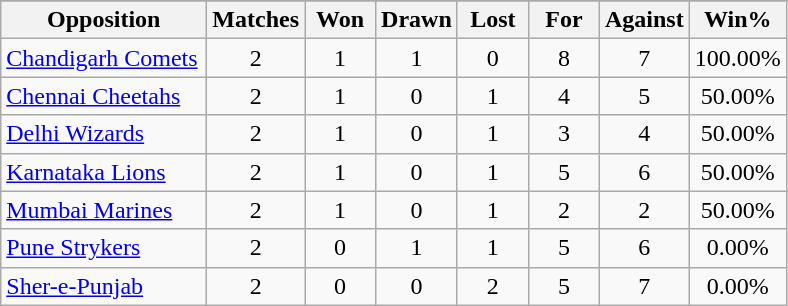<table class="wikitable sortable" style="text-align:center">
<tr>
</tr>
<tr>
<th width=130>Opposition</th>
<th width=40>Matches</th>
<th width=40>Won</th>
<th width=40>Drawn</th>
<th width=40>Lost</th>
<th width=40>For</th>
<th width=40>Against</th>
<th width=40>Win%</th>
</tr>
<tr>
<td align=left><a href='#'>Chandigarh Comets</a></td>
<td>2</td>
<td>1</td>
<td>1</td>
<td>0</td>
<td>8</td>
<td>7</td>
<td>100.00%</td>
</tr>
<tr>
<td align=left><a href='#'>Chennai Cheetahs</a></td>
<td>2</td>
<td>1</td>
<td>0</td>
<td>1</td>
<td>4</td>
<td>5</td>
<td>50.00%</td>
</tr>
<tr>
<td align=left><a href='#'>Delhi Wizards</a></td>
<td>2</td>
<td>1</td>
<td>0</td>
<td>1</td>
<td>3</td>
<td>4</td>
<td>50.00%</td>
</tr>
<tr>
<td align=left><a href='#'>Karnataka Lions</a></td>
<td>2</td>
<td>1</td>
<td>0</td>
<td>1</td>
<td>5</td>
<td>6</td>
<td>50.00%</td>
</tr>
<tr>
<td align=left><a href='#'>Mumbai Marines</a></td>
<td>2</td>
<td>1</td>
<td>0</td>
<td>1</td>
<td>2</td>
<td>2</td>
<td>50.00%</td>
</tr>
<tr>
<td align=left><a href='#'>Pune Strykers</a></td>
<td>2</td>
<td>0</td>
<td>1</td>
<td>1</td>
<td>5</td>
<td>6</td>
<td>0.00%</td>
</tr>
<tr>
<td align=left><a href='#'>Sher-e-Punjab</a></td>
<td>2</td>
<td>0</td>
<td>0</td>
<td>2</td>
<td>5</td>
<td>7</td>
<td>0.00%</td>
</tr>
</table>
